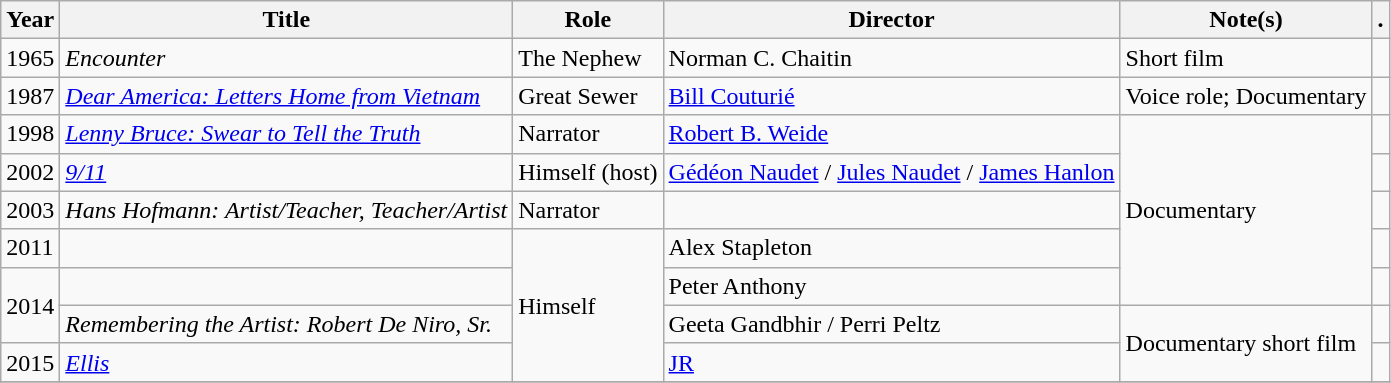<table class="wikitable plainrowheaders sortable" style="margin-right: 0;">
<tr>
<th scope="col">Year</th>
<th scope="col">Title</th>
<th scope="col">Role</th>
<th scope="col">Director</th>
<th scope="col" class="unsortable">Note(s)</th>
<th class="unsortable">.</th>
</tr>
<tr>
<td>1965</td>
<td><em>Encounter</em></td>
<td>The Nephew</td>
<td>Norman C. Chaitin</td>
<td>Short film</td>
<td style="text-align:center;"></td>
</tr>
<tr>
<td>1987</td>
<td><em><a href='#'>Dear America: Letters Home from Vietnam</a></em></td>
<td>Great Sewer</td>
<td><a href='#'>Bill Couturié</a></td>
<td>Voice role; Documentary</td>
<td style="text-align:center;"></td>
</tr>
<tr>
<td>1998</td>
<td><em><a href='#'>Lenny Bruce: Swear to Tell the Truth</a></em></td>
<td>Narrator</td>
<td><a href='#'>Robert B. Weide</a></td>
<td rowspan="5">Documentary</td>
<td style="text-align:center;"></td>
</tr>
<tr>
<td>2002</td>
<td><em><a href='#'>9/11</a></em></td>
<td>Himself (host)</td>
<td><a href='#'>Gédéon Naudet</a> / <a href='#'>Jules Naudet</a> / <a href='#'>James Hanlon</a></td>
<td style="text-align:center;"></td>
</tr>
<tr>
<td>2003</td>
<td><em>Hans Hofmann: Artist/Teacher, Teacher/Artist</em></td>
<td>Narrator</td>
<td></td>
<td style="text-align:center;"></td>
</tr>
<tr>
<td>2011</td>
<td><em></em></td>
<td rowspan="4">Himself</td>
<td>Alex Stapleton</td>
<td style="text-align:center;"></td>
</tr>
<tr>
<td rowspan="2">2014</td>
<td><em></em></td>
<td>Peter Anthony</td>
<td style="text-align:center;"></td>
</tr>
<tr>
<td><em>Remembering the Artist: Robert De Niro, Sr.</em></td>
<td>Geeta Gandbhir / Perri Peltz</td>
<td rowspan="2">Documentary short film</td>
<td style="text-align:center;"></td>
</tr>
<tr>
<td rowspan="1">2015</td>
<td><a href='#'><em>Ellis</em></a></td>
<td><a href='#'>JR</a></td>
<td style="text-align:center;"></td>
</tr>
<tr>
</tr>
</table>
